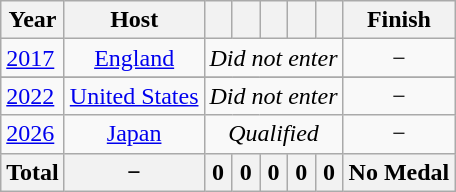<table class="wikitable" style="text-align: center;">
<tr>
<th>Year</th>
<th>Host</th>
<th></th>
<th></th>
<th></th>
<th></th>
<th></th>
<th>Finish</th>
</tr>
<tr>
<td align=left><a href='#'>2017</a></td>
<td><a href='#'>England</a></td>
<td colspan=5><em>Did not enter</em></td>
<td>−</td>
</tr>
<tr>
</tr>
<tr>
<td align=left><a href='#'>2022</a></td>
<td><a href='#'>United States</a></td>
<td colspan=5><em>Did not enter</em></td>
<td>−</td>
</tr>
<tr>
<td align=left><a href='#'>2026</a></td>
<td><a href='#'>Japan</a></td>
<td colspan=5><em>Qualified</em></td>
<td>−</td>
</tr>
<tr>
<th>Total</th>
<th>−</th>
<th>0</th>
<th>0</th>
<th>0</th>
<th>0</th>
<th>0</th>
<th>No Medal</th>
</tr>
</table>
